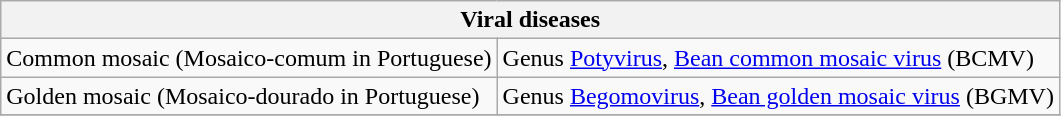<table class="wikitable" style="clear">
<tr>
<th colspan=2><strong>Viral diseases</strong><br></th>
</tr>
<tr>
<td>Common mosaic (Mosaico-comum in Portuguese)</td>
<td>Genus <a href='#'>Potyvirus</a>, <a href='#'>Bean common mosaic virus</a> (BCMV)</td>
</tr>
<tr>
<td>Golden mosaic (Mosaico-dourado in Portuguese)</td>
<td>Genus <a href='#'>Begomovirus</a>, <a href='#'>Bean golden mosaic virus</a> (BGMV)</td>
</tr>
<tr>
</tr>
</table>
